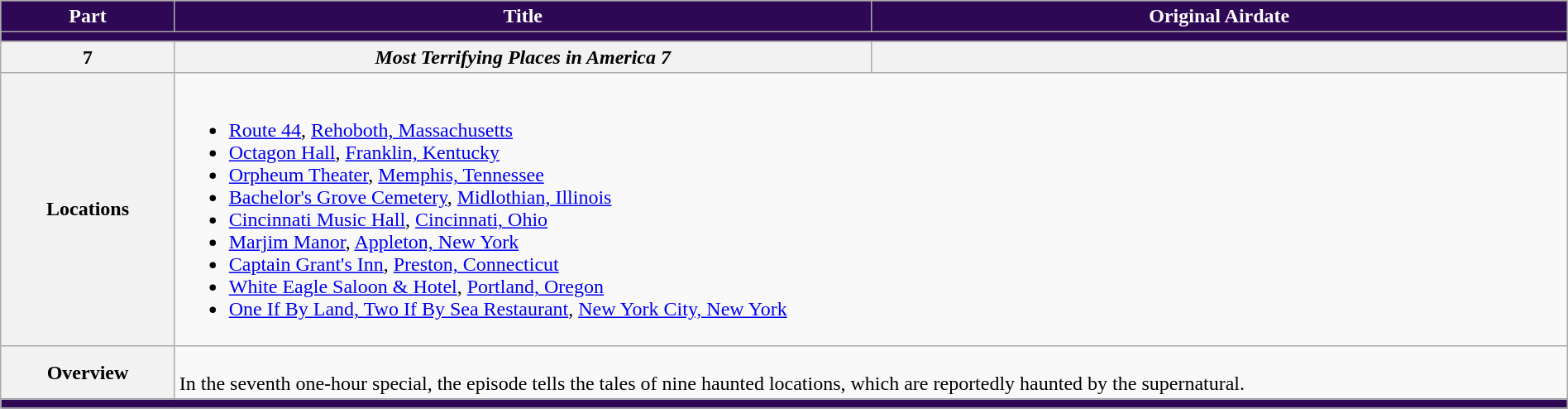<table class="wikitable" style="width:100%;">
<tr style="background:#2E0854; color:white;">
<th style="background:#2e0854; width:10%;">Part</th>
<th style="background:#2e0854; width:40%;">Title</th>
<th style="background:#2e0854; width:40%;">Original Airdate</th>
</tr>
<tr>
<td colspan="3" style="background:#2e0854;"></td>
</tr>
<tr>
<th>7</th>
<th><em>Most Terrifying Places in America 7</em></th>
<th></th>
</tr>
<tr>
<th>Locations</th>
<td colspan="3"><br><ul><li><a href='#'>Route 44</a>, <a href='#'>Rehoboth, Massachusetts</a></li><li><a href='#'>Octagon Hall</a>, <a href='#'>Franklin, Kentucky</a></li><li><a href='#'>Orpheum Theater</a>, <a href='#'>Memphis, Tennessee</a></li><li><a href='#'>Bachelor's Grove Cemetery</a>, <a href='#'>Midlothian, Illinois</a></li><li><a href='#'>Cincinnati Music Hall</a>, <a href='#'>Cincinnati, Ohio</a></li><li><a href='#'>Marjim Manor</a>, <a href='#'>Appleton, New York</a></li><li><a href='#'>Captain Grant's Inn</a>, <a href='#'>Preston, Connecticut</a></li><li><a href='#'>White Eagle Saloon & Hotel</a>, <a href='#'>Portland, Oregon</a></li><li><a href='#'>One If By Land, Two If By Sea Restaurant</a>, <a href='#'>New York City, New York</a></li></ul></td>
</tr>
<tr>
<th>Overview</th>
<td colspan="3"><br>In the seventh one-hour special, the episode tells the tales of nine haunted locations, which are reportedly haunted by the supernatural.</td>
</tr>
<tr>
<td colspan="3" style="background:#2e0854;"></td>
</tr>
</table>
